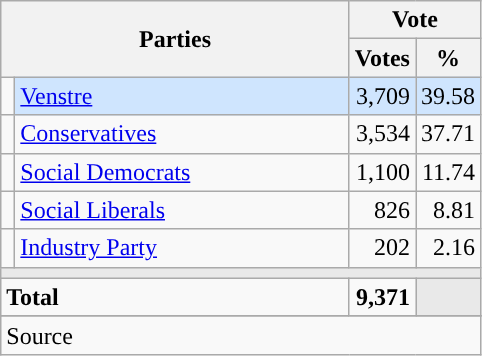<table class="wikitable" style="text-align:right;">
<tr>
<th style="text-align:centre;" rowspan="2" colspan="2" width="225">Parties</th>
<th colspan="3">Vote</th>
</tr>
<tr>
<th width="15">Votes</th>
<th width="15">%</th>
</tr>
<tr>
<td width="2" style="color:inherit;background:"></td>
<td bgcolor=#cfe5fe  align="left"><a href='#'>Venstre</a></td>
<td bgcolor=#cfe5fe>3,709</td>
<td bgcolor=#cfe5fe>39.58</td>
</tr>
<tr>
<td width="2" style="color:inherit;background:"></td>
<td align="left"><a href='#'>Conservatives</a></td>
<td>3,534</td>
<td>37.71</td>
</tr>
<tr>
<td width="2" style="color:inherit;background:"></td>
<td align="left"><a href='#'>Social Democrats</a></td>
<td>1,100</td>
<td>11.74</td>
</tr>
<tr>
<td width="2" style="color:inherit;background:"></td>
<td align="left"><a href='#'>Social Liberals</a></td>
<td>826</td>
<td>8.81</td>
</tr>
<tr>
<td width="2" style="color:inherit;background:"></td>
<td align="left"><a href='#'>Industry Party</a></td>
<td>202</td>
<td>2.16</td>
</tr>
<tr>
<td colspan="7" bgcolor="#E9E9E9"></td>
</tr>
<tr>
<td align="left" colspan="2"><strong>Total</strong></td>
<td><strong>9,371</strong></td>
<td bgcolor="#E9E9E9" colspan="2"></td>
</tr>
<tr>
</tr>
<tr>
<td align="left" colspan="6">Source</td>
</tr>
</table>
